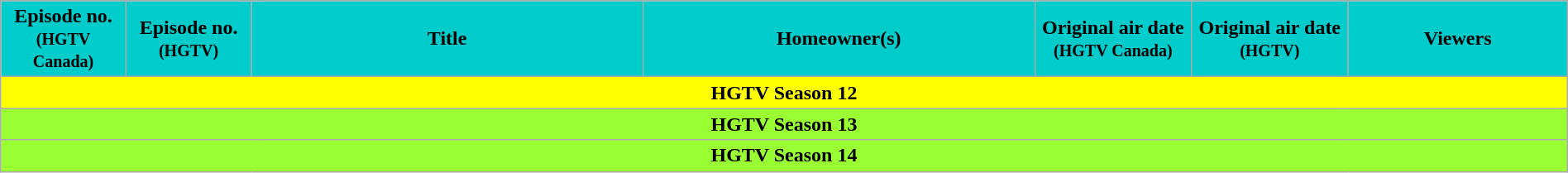<table class="wikitable sortable" style="width:100%; margin:auto;">
<tr>
<th scope="col" style="background-color: #00cccc; color: black; width: 8%">Episode no.<br><small>(HGTV Canada)</small></th>
<th scope="col" style="background-color: #00cccc; color: black; width: 8%">Episode no.<br><small>(HGTV)</small></th>
<th scope="col" style="background-color: #00cccc; color: black; width: 25%">Title</th>
<th scope="col" style="background-color: #00cccc; color: black; width: 25%">Homeowner(s)</th>
<th scope="col" style="background-color: #00cccc; color: black; width: 10%">Original air date<br><small>(HGTV Canada)</small></th>
<th scope="col" style="background-color: #00cccc; color: black; width: 10%">Original air date<br><small>(HGTV)</small></th>
<th scope="col" style="background-color: #00cccc; color: black; width: 14%">Viewers</th>
</tr>
<tr class="expand-child" style="color:black">
<th colspan="8;" style="background-color: #ffff00;"><span></span>HGTV Season 12<br>








</th>
</tr>
<tr class="expand-child" style="color:black">
<th colspan="8;" style="background-color: #99ff33;"><span></span>HGTV Season 13<br>









</th>
</tr>
<tr class="expand-child" style="color:black">
<th colspan="8;" style="background-color: #99ff33;"><span></span>HGTV Season 14<br>


</th>
</tr>
</table>
